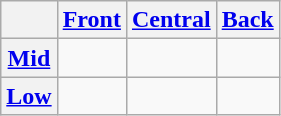<table class="wikitable" style="text-align:center">
<tr>
<th></th>
<th><a href='#'>Front</a></th>
<th><a href='#'>Central</a></th>
<th><a href='#'>Back</a></th>
</tr>
<tr>
<th><a href='#'>Mid</a></th>
<td></td>
<td></td>
<td></td>
</tr>
<tr>
<th><a href='#'>Low</a></th>
<td></td>
<td></td>
<td></td>
</tr>
</table>
